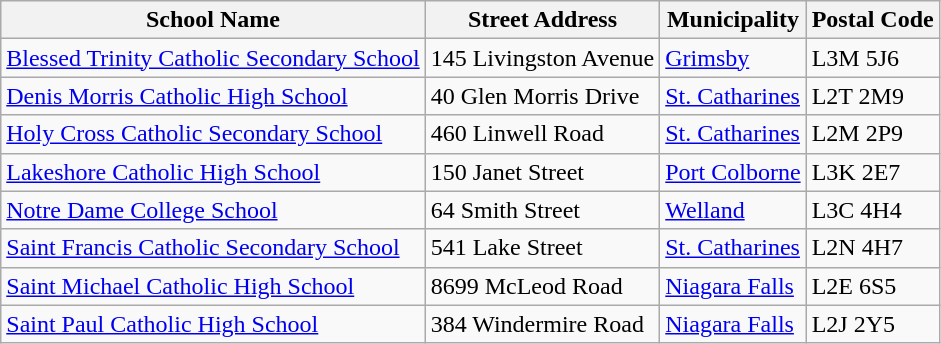<table class="wikitable">
<tr>
<th align="left">School Name</th>
<th align="left">Street Address</th>
<th align="left">Municipality</th>
<th align="left">Postal Code</th>
</tr>
<tr>
<td><a href='#'>Blessed Trinity Catholic Secondary School</a></td>
<td>145 Livingston Avenue</td>
<td><a href='#'>Grimsby</a></td>
<td>L3M 5J6</td>
</tr>
<tr>
<td><a href='#'>Denis Morris Catholic High School</a></td>
<td>40 Glen Morris Drive</td>
<td><a href='#'>St. Catharines</a></td>
<td>L2T 2M9</td>
</tr>
<tr>
<td><a href='#'>Holy Cross Catholic Secondary School</a></td>
<td>460 Linwell Road</td>
<td><a href='#'>St. Catharines</a></td>
<td>L2M 2P9</td>
</tr>
<tr>
<td><a href='#'>Lakeshore Catholic High School</a></td>
<td>150 Janet Street</td>
<td><a href='#'>Port Colborne</a></td>
<td>L3K 2E7</td>
</tr>
<tr>
<td><a href='#'>Notre Dame College School</a></td>
<td>64 Smith Street</td>
<td><a href='#'>Welland</a></td>
<td>L3C 4H4</td>
</tr>
<tr>
<td><a href='#'>Saint Francis Catholic Secondary School</a></td>
<td>541 Lake Street</td>
<td><a href='#'>St. Catharines</a></td>
<td>L2N 4H7</td>
</tr>
<tr>
<td><a href='#'>Saint Michael Catholic High School</a></td>
<td>8699 McLeod Road</td>
<td><a href='#'>Niagara Falls</a></td>
<td>L2E 6S5</td>
</tr>
<tr>
<td><a href='#'>Saint Paul Catholic High School</a></td>
<td>384 Windermire Road</td>
<td><a href='#'>Niagara Falls</a></td>
<td>L2J 2Y5</td>
</tr>
</table>
